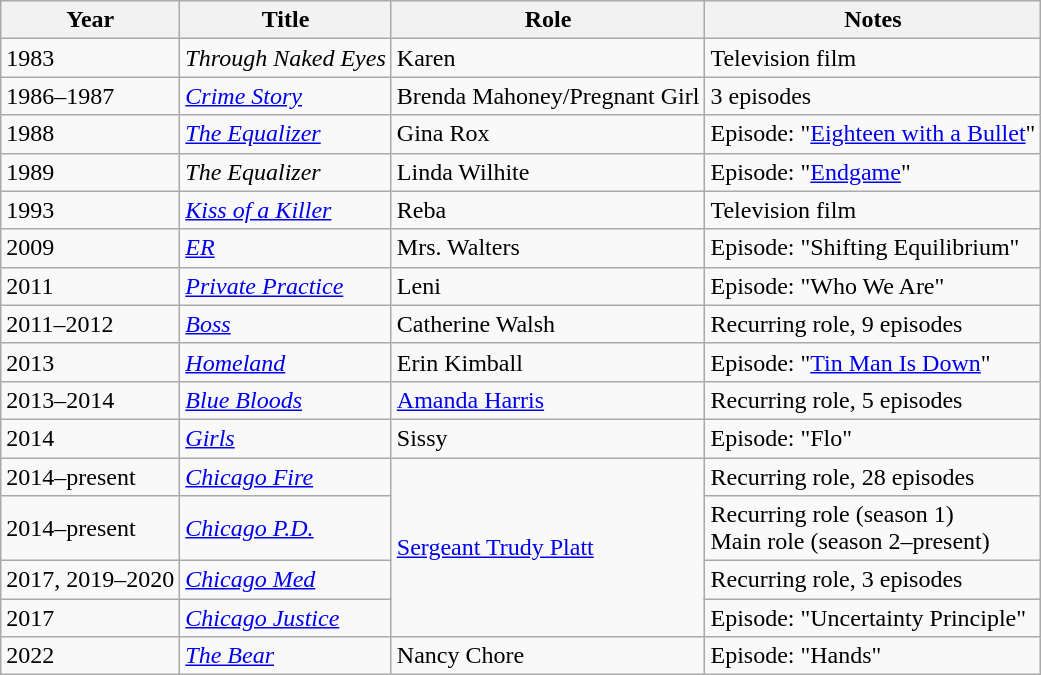<table class="wikitable sortable">
<tr>
<th>Year</th>
<th>Title</th>
<th>Role</th>
<th>Notes</th>
</tr>
<tr>
<td>1983</td>
<td><em>Through Naked Eyes</em></td>
<td>Karen</td>
<td>Television film</td>
</tr>
<tr>
<td>1986–1987</td>
<td><em><a href='#'>Crime Story</a></em></td>
<td>Brenda Mahoney/Pregnant Girl</td>
<td>3 episodes</td>
</tr>
<tr>
<td>1988</td>
<td><em><a href='#'>The Equalizer</a></em></td>
<td>Gina Rox</td>
<td>Episode: "<a href='#'>Eighteen with a Bullet</a>"</td>
</tr>
<tr>
<td>1989</td>
<td><em>The Equalizer</em></td>
<td>Linda Wilhite</td>
<td>Episode: "<a href='#'>Endgame</a>"</td>
</tr>
<tr>
<td>1993</td>
<td><em><a href='#'>Kiss of a Killer</a></em></td>
<td>Reba</td>
<td>Television film</td>
</tr>
<tr>
<td>2009</td>
<td><em><a href='#'>ER</a></em></td>
<td>Mrs. Walters</td>
<td>Episode: "Shifting Equilibrium"</td>
</tr>
<tr>
<td>2011</td>
<td><em><a href='#'>Private Practice</a></em></td>
<td>Leni</td>
<td>Episode: "Who We Are"</td>
</tr>
<tr>
<td>2011–2012</td>
<td><em><a href='#'>Boss</a></em></td>
<td>Catherine Walsh</td>
<td>Recurring role, 9 episodes</td>
</tr>
<tr>
<td>2013</td>
<td><em><a href='#'>Homeland</a></em></td>
<td>Erin Kimball</td>
<td>Episode: "<a href='#'>Tin Man Is Down</a>"</td>
</tr>
<tr>
<td>2013–2014</td>
<td><em><a href='#'>Blue Bloods</a></em></td>
<td><a href='#'>Amanda Harris</a></td>
<td>Recurring role, 5 episodes</td>
</tr>
<tr>
<td>2014</td>
<td><em><a href='#'>Girls</a></em></td>
<td>Sissy</td>
<td>Episode: "Flo"</td>
</tr>
<tr>
<td>2014–present</td>
<td><em><a href='#'>Chicago Fire</a></em></td>
<td rowspan=4><a href='#'>Sergeant Trudy Platt</a></td>
<td>Recurring role, 28 episodes</td>
</tr>
<tr>
<td>2014–present</td>
<td><em><a href='#'>Chicago P.D.</a></em></td>
<td>Recurring role (season 1)<br>Main role (season 2–present)</td>
</tr>
<tr>
<td>2017, 2019–2020</td>
<td><em><a href='#'>Chicago Med</a></em></td>
<td>Recurring role, 3 episodes</td>
</tr>
<tr>
<td>2017</td>
<td><em><a href='#'>Chicago Justice</a></em></td>
<td>Episode: "Uncertainty Principle"</td>
</tr>
<tr>
<td>2022</td>
<td><em><a href='#'>The Bear</a></em></td>
<td>Nancy Chore</td>
<td>Episode: "Hands"</td>
</tr>
</table>
